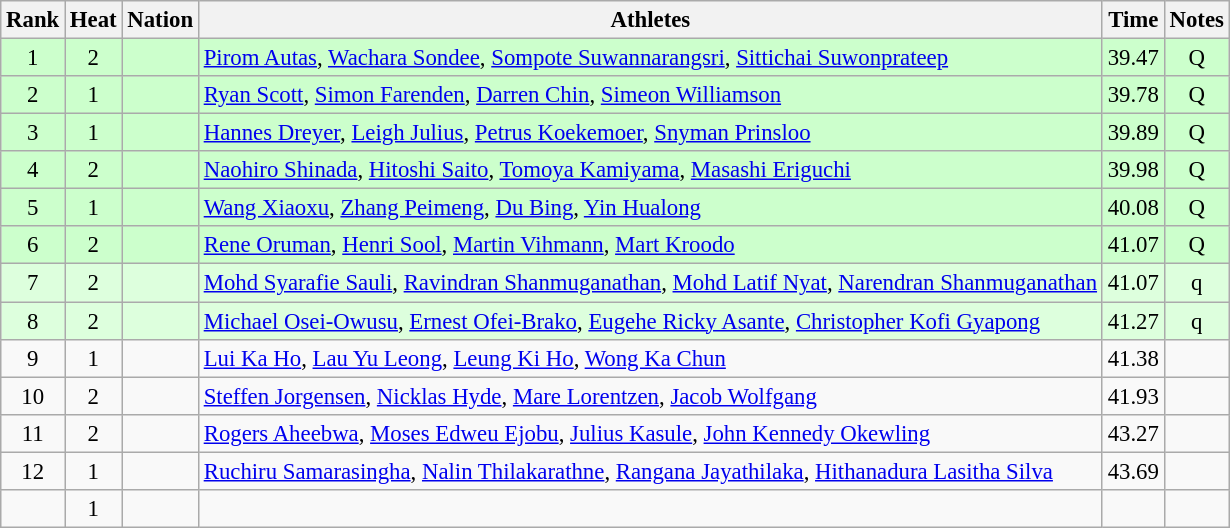<table class="wikitable sortable" style="text-align:center;font-size:95%">
<tr>
<th>Rank</th>
<th>Heat</th>
<th>Nation</th>
<th>Athletes</th>
<th>Time</th>
<th>Notes</th>
</tr>
<tr bgcolor=ccffcc>
<td>1</td>
<td>2</td>
<td align=left></td>
<td align=left><a href='#'>Pirom Autas</a>, <a href='#'>Wachara Sondee</a>, <a href='#'>Sompote Suwannarangsri</a>, <a href='#'>Sittichai Suwonprateep</a></td>
<td>39.47</td>
<td>Q</td>
</tr>
<tr bgcolor=ccffcc>
<td>2</td>
<td>1</td>
<td align=left></td>
<td align=left><a href='#'>Ryan Scott</a>, <a href='#'>Simon Farenden</a>, <a href='#'>Darren Chin</a>, <a href='#'>Simeon Williamson</a></td>
<td>39.78</td>
<td>Q</td>
</tr>
<tr bgcolor=ccffcc>
<td>3</td>
<td>1</td>
<td align=left></td>
<td align=left><a href='#'>Hannes Dreyer</a>, <a href='#'>Leigh Julius</a>, <a href='#'>Petrus Koekemoer</a>, <a href='#'>Snyman Prinsloo</a></td>
<td>39.89</td>
<td>Q</td>
</tr>
<tr bgcolor=ccffcc>
<td>4</td>
<td>2</td>
<td align=left></td>
<td align=left><a href='#'>Naohiro Shinada</a>, <a href='#'>Hitoshi Saito</a>, <a href='#'>Tomoya Kamiyama</a>, <a href='#'>Masashi Eriguchi</a></td>
<td>39.98</td>
<td>Q</td>
</tr>
<tr bgcolor=ccffcc>
<td>5</td>
<td>1</td>
<td align=left></td>
<td align=left><a href='#'>Wang Xiaoxu</a>, <a href='#'>Zhang Peimeng</a>, <a href='#'>Du Bing</a>, <a href='#'>Yin Hualong</a></td>
<td>40.08</td>
<td>Q</td>
</tr>
<tr bgcolor=ccffcc>
<td>6</td>
<td>2</td>
<td align=left></td>
<td align=left><a href='#'>Rene Oruman</a>, <a href='#'>Henri Sool</a>, <a href='#'>Martin Vihmann</a>, <a href='#'>Mart Kroodo</a></td>
<td>41.07</td>
<td>Q</td>
</tr>
<tr bgcolor=ddffdd>
<td>7</td>
<td>2</td>
<td align=left></td>
<td align=left><a href='#'>Mohd Syarafie Sauli</a>, <a href='#'>Ravindran Shanmuganathan</a>, <a href='#'>Mohd Latif Nyat</a>, <a href='#'>Narendran Shanmuganathan</a></td>
<td>41.07</td>
<td>q</td>
</tr>
<tr bgcolor=ddffdd>
<td>8</td>
<td>2</td>
<td align=left></td>
<td align=left><a href='#'>Michael Osei-Owusu</a>, <a href='#'>Ernest Ofei-Brako</a>, <a href='#'>Eugehe Ricky Asante</a>, <a href='#'>Christopher Kofi Gyapong</a></td>
<td>41.27</td>
<td>q</td>
</tr>
<tr>
<td>9</td>
<td>1</td>
<td align=left></td>
<td align=left><a href='#'>Lui Ka Ho</a>, <a href='#'>Lau Yu Leong</a>, <a href='#'>Leung Ki Ho</a>, <a href='#'>Wong Ka Chun</a></td>
<td>41.38</td>
<td></td>
</tr>
<tr>
<td>10</td>
<td>2</td>
<td align=left></td>
<td align=left><a href='#'>Steffen Jorgensen</a>, <a href='#'>Nicklas Hyde</a>, <a href='#'>Mare Lorentzen</a>, <a href='#'>Jacob Wolfgang</a></td>
<td>41.93</td>
<td></td>
</tr>
<tr>
<td>11</td>
<td>2</td>
<td align=left></td>
<td align=left><a href='#'>Rogers Aheebwa</a>, <a href='#'>Moses Edweu Ejobu</a>, <a href='#'>Julius Kasule</a>, <a href='#'>John Kennedy Okewling</a></td>
<td>43.27</td>
<td></td>
</tr>
<tr>
<td>12</td>
<td>1</td>
<td align=left></td>
<td align=left><a href='#'>Ruchiru Samarasingha</a>, <a href='#'>Nalin Thilakarathne</a>, <a href='#'>Rangana Jayathilaka</a>, <a href='#'>Hithanadura Lasitha Silva</a></td>
<td>43.69</td>
<td></td>
</tr>
<tr>
<td></td>
<td>1</td>
<td align=left></td>
<td align=left></td>
<td></td>
<td></td>
</tr>
</table>
